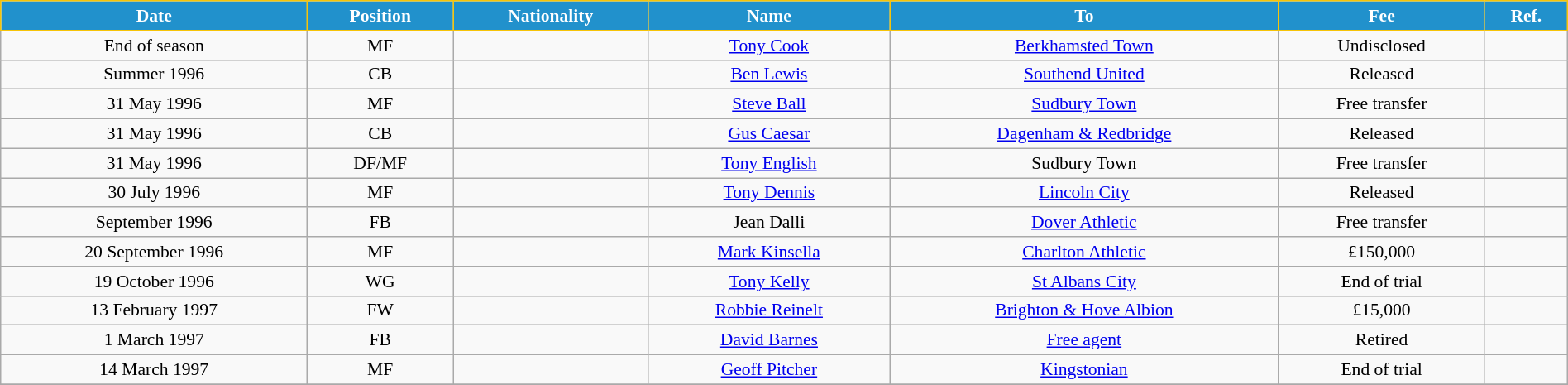<table class="wikitable" style="text-align:center; font-size:90%; width:100%;">
<tr>
<th style="background:#2191CC; color:white; border:1px solid #F7C408; text-align:center;">Date</th>
<th style="background:#2191CC; color:white; border:1px solid #F7C408; text-align:center;">Position</th>
<th style="background:#2191CC; color:white; border:1px solid #F7C408; text-align:center;">Nationality</th>
<th style="background:#2191CC; color:white; border:1px solid #F7C408; text-align:center;">Name</th>
<th style="background:#2191CC; color:white; border:1px solid #F7C408; text-align:center;">To</th>
<th style="background:#2191CC; color:white; border:1px solid #F7C408; text-align:center;">Fee</th>
<th style="background:#2191CC; color:white; border:1px solid #F7C408; text-align:center;">Ref.</th>
</tr>
<tr>
<td>End of season</td>
<td>MF</td>
<td></td>
<td><a href='#'>Tony Cook</a></td>
<td> <a href='#'>Berkhamsted Town</a></td>
<td>Undisclosed</td>
<td></td>
</tr>
<tr>
<td>Summer 1996</td>
<td>CB</td>
<td></td>
<td><a href='#'>Ben Lewis</a></td>
<td> <a href='#'>Southend United</a></td>
<td>Released</td>
<td></td>
</tr>
<tr>
<td>31 May 1996</td>
<td>MF</td>
<td></td>
<td><a href='#'>Steve Ball</a></td>
<td> <a href='#'>Sudbury Town</a></td>
<td>Free transfer</td>
<td></td>
</tr>
<tr>
<td>31 May 1996</td>
<td>CB</td>
<td></td>
<td><a href='#'>Gus Caesar</a></td>
<td> <a href='#'>Dagenham & Redbridge</a></td>
<td>Released</td>
<td></td>
</tr>
<tr>
<td>31 May 1996</td>
<td>DF/MF</td>
<td></td>
<td><a href='#'>Tony English</a></td>
<td> Sudbury Town</td>
<td>Free transfer</td>
<td></td>
</tr>
<tr>
<td>30 July 1996</td>
<td>MF</td>
<td></td>
<td><a href='#'>Tony Dennis</a></td>
<td> <a href='#'>Lincoln City</a></td>
<td>Released</td>
<td></td>
</tr>
<tr>
<td>September 1996</td>
<td>FB</td>
<td></td>
<td>Jean Dalli</td>
<td> <a href='#'>Dover Athletic</a></td>
<td>Free transfer</td>
<td></td>
</tr>
<tr>
<td>20 September 1996</td>
<td>MF</td>
<td></td>
<td><a href='#'>Mark Kinsella</a></td>
<td> <a href='#'>Charlton Athletic</a></td>
<td>£150,000</td>
<td></td>
</tr>
<tr>
<td>19 October 1996</td>
<td>WG</td>
<td></td>
<td><a href='#'>Tony Kelly</a></td>
<td> <a href='#'>St Albans City</a></td>
<td>End of trial</td>
<td></td>
</tr>
<tr>
<td>13 February 1997</td>
<td>FW</td>
<td></td>
<td><a href='#'>Robbie Reinelt</a></td>
<td> <a href='#'>Brighton & Hove Albion</a></td>
<td>£15,000</td>
<td></td>
</tr>
<tr>
<td>1 March 1997</td>
<td>FB</td>
<td></td>
<td><a href='#'>David Barnes</a></td>
<td><a href='#'>Free agent</a></td>
<td>Retired</td>
<td></td>
</tr>
<tr>
<td>14 March 1997</td>
<td>MF</td>
<td></td>
<td><a href='#'>Geoff Pitcher</a></td>
<td> <a href='#'>Kingstonian</a></td>
<td>End of trial</td>
<td></td>
</tr>
<tr>
</tr>
</table>
